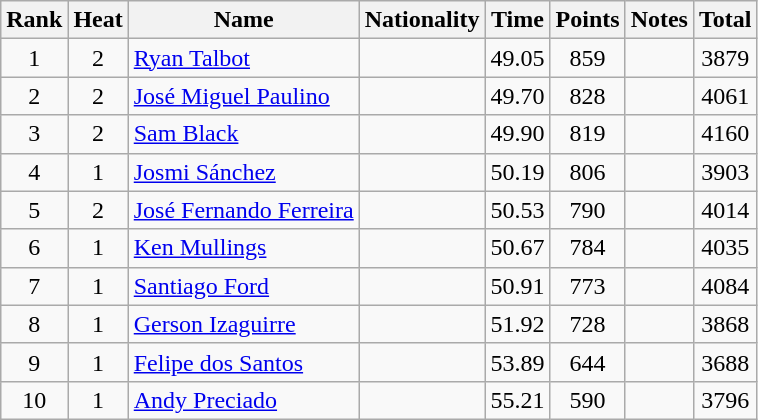<table class="wikitable sortable" style="text-align:center">
<tr>
<th>Rank</th>
<th>Heat</th>
<th>Name</th>
<th>Nationality</th>
<th>Time</th>
<th>Points</th>
<th>Notes</th>
<th>Total</th>
</tr>
<tr>
<td>1</td>
<td>2</td>
<td align=left><a href='#'>Ryan Talbot</a></td>
<td align=left></td>
<td>49.05</td>
<td>859</td>
<td></td>
<td>3879</td>
</tr>
<tr>
<td>2</td>
<td>2</td>
<td align=left><a href='#'>José Miguel Paulino</a></td>
<td align=left></td>
<td>49.70</td>
<td>828</td>
<td></td>
<td>4061</td>
</tr>
<tr>
<td>3</td>
<td>2</td>
<td align=left><a href='#'>Sam Black</a></td>
<td align=left></td>
<td>49.90</td>
<td>819</td>
<td></td>
<td>4160</td>
</tr>
<tr>
<td>4</td>
<td>1</td>
<td align=left><a href='#'>Josmi Sánchez</a></td>
<td align=left></td>
<td>50.19</td>
<td>806</td>
<td></td>
<td>3903</td>
</tr>
<tr>
<td>5</td>
<td>2</td>
<td align=left><a href='#'>José Fernando Ferreira</a></td>
<td align=left></td>
<td>50.53</td>
<td>790</td>
<td></td>
<td>4014</td>
</tr>
<tr>
<td>6</td>
<td>1</td>
<td align=left><a href='#'>Ken Mullings</a></td>
<td align=left></td>
<td>50.67</td>
<td>784</td>
<td></td>
<td>4035</td>
</tr>
<tr>
<td>7</td>
<td>1</td>
<td align=left><a href='#'>Santiago Ford</a></td>
<td align=left></td>
<td>50.91</td>
<td>773</td>
<td></td>
<td>4084</td>
</tr>
<tr>
<td>8</td>
<td>1</td>
<td align=left><a href='#'>Gerson Izaguirre</a></td>
<td align=left></td>
<td>51.92</td>
<td>728</td>
<td></td>
<td>3868</td>
</tr>
<tr>
<td>9</td>
<td>1</td>
<td align=left><a href='#'>Felipe dos Santos</a></td>
<td align=left></td>
<td>53.89</td>
<td>644</td>
<td></td>
<td>3688</td>
</tr>
<tr>
<td>10</td>
<td>1</td>
<td align=left><a href='#'>Andy Preciado</a></td>
<td align=left></td>
<td>55.21</td>
<td>590</td>
<td></td>
<td>3796</td>
</tr>
</table>
